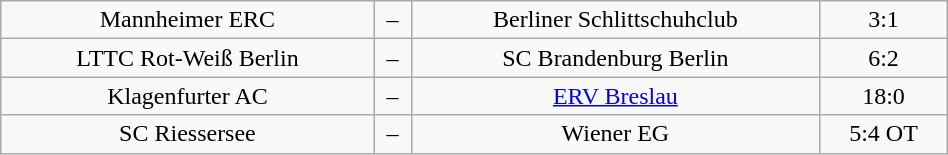<table class="wikitable" width="50%">
<tr align="center">
<td>Mannheimer ERC</td>
<td>–</td>
<td>Berliner Schlittschuhclub</td>
<td>3:1</td>
</tr>
<tr align="center">
<td>LTTC Rot-Weiß Berlin</td>
<td>–</td>
<td>SC Brandenburg Berlin</td>
<td>6:2</td>
</tr>
<tr align="center">
<td>Klagenfurter AC</td>
<td>–</td>
<td><a href='#'>ERV Breslau</a></td>
<td>18:0</td>
</tr>
<tr align="center">
<td>SC Riessersee</td>
<td>–</td>
<td>Wiener EG</td>
<td>5:4 OT</td>
</tr>
</table>
